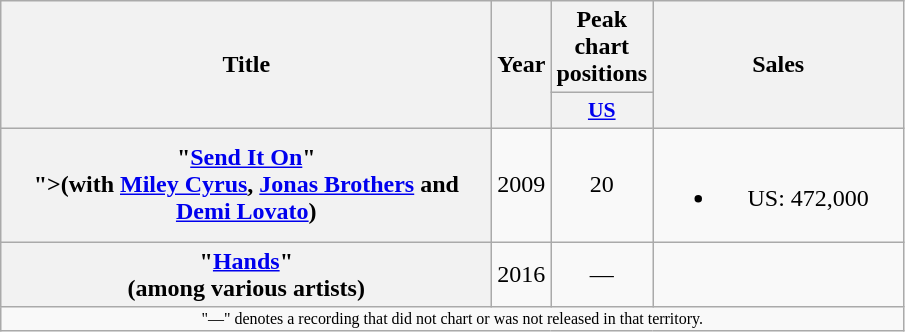<table class="wikitable plainrowheaders" style="text-align:center;">
<tr>
<th scope="col" rowspan="2" style="width:20em;">Title</th>
<th scope="col" rowspan="2" style="width:1em;">Year</th>
<th scope="col" colspan="1">Peak chart positions</th>
<th scope="col" rowspan="2" style="width:10em;">Sales</th>
</tr>
<tr>
<th scope="col" style="width:2.5em;font-size:90%;"><a href='#'>US</a><br></th>
</tr>
<tr>
<th scope="row">"<a href='#'>Send It On</a>"<br><span>">(with <a href='#'>Miley Cyrus</a>, <a href='#'>Jonas Brothers</a> and <a href='#'>Demi Lovato</a>)</span></th>
<td>2009</td>
<td>20</td>
<td><br><ul><li>US: 472,000</li></ul></td>
</tr>
<tr>
<th scope="row">"<a href='#'>Hands</a>"<br><span>(among various artists)</span></th>
<td>2016</td>
<td>—</td>
<td></td>
</tr>
<tr>
<td colspan="4" style="text-align:center; font-size:8pt;">"—" denotes a recording that did not chart or was not released in that territory.</td>
</tr>
</table>
